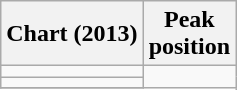<table class="wikitable sortable plainrowheaders">
<tr>
<th>Chart (2013)</th>
<th>Peak<br>position</th>
</tr>
<tr>
<td></td>
</tr>
<tr>
<td></td>
</tr>
<tr>
</tr>
</table>
